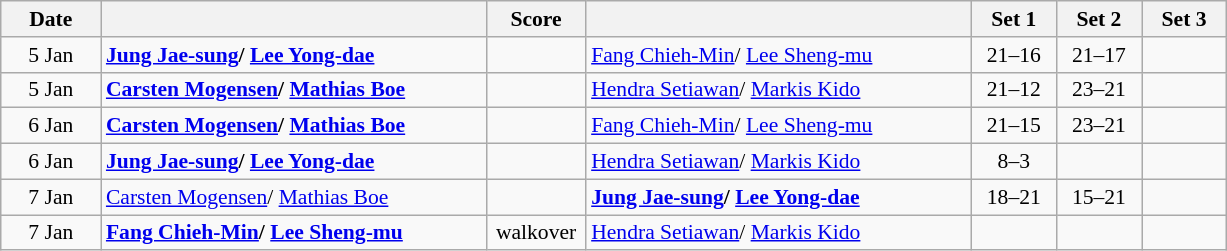<table class="wikitable" style="text-align: center; font-size:90% ">
<tr>
<th width="60">Date</th>
<th align="right" width="250"></th>
<th width="60">Score</th>
<th align="left" width="250"></th>
<th width="50">Set 1</th>
<th width="50">Set 2</th>
<th width="50">Set 3</th>
</tr>
<tr>
<td>5 Jan</td>
<td align=left><strong> <a href='#'>Jung Jae-sung</a>/ <a href='#'>Lee Yong-dae</a></strong></td>
<td align=center></td>
<td align=left> <a href='#'>Fang Chieh-Min</a>/ <a href='#'>Lee Sheng-mu</a></td>
<td>21–16</td>
<td>21–17</td>
<td></td>
</tr>
<tr>
<td>5 Jan</td>
<td align=left><strong> <a href='#'>Carsten Mogensen</a>/ <a href='#'>Mathias Boe</a></strong></td>
<td align=center></td>
<td align=left> <a href='#'>Hendra Setiawan</a>/ <a href='#'>Markis Kido</a></td>
<td>21–12</td>
<td>23–21</td>
<td></td>
</tr>
<tr>
<td>6 Jan</td>
<td align=left><strong> <a href='#'>Carsten Mogensen</a>/ <a href='#'>Mathias Boe</a></strong></td>
<td align=center></td>
<td align=left> <a href='#'>Fang Chieh-Min</a>/ <a href='#'>Lee Sheng-mu</a></td>
<td>21–15</td>
<td>23–21</td>
<td></td>
</tr>
<tr>
<td>6 Jan</td>
<td align=left><strong> <a href='#'>Jung Jae-sung</a>/ <a href='#'>Lee Yong-dae</a></strong></td>
<td align=center></td>
<td align=left> <a href='#'>Hendra Setiawan</a>/ <a href='#'>Markis Kido</a></td>
<td>8–3</td>
<td></td>
<td></td>
</tr>
<tr>
<td>7 Jan</td>
<td align=left> <a href='#'>Carsten Mogensen</a>/ <a href='#'>Mathias Boe</a></td>
<td align=center></td>
<td align=left><strong> <a href='#'>Jung Jae-sung</a>/ <a href='#'>Lee Yong-dae</a></strong></td>
<td>18–21</td>
<td>15–21</td>
<td></td>
</tr>
<tr>
<td>7 Jan</td>
<td align=left><strong> <a href='#'>Fang Chieh-Min</a>/ <a href='#'>Lee Sheng-mu</a></strong></td>
<td align=center>walkover</td>
<td align=left> <a href='#'>Hendra Setiawan</a>/ <a href='#'>Markis Kido</a></td>
<td></td>
<td></td>
<td></td>
</tr>
</table>
